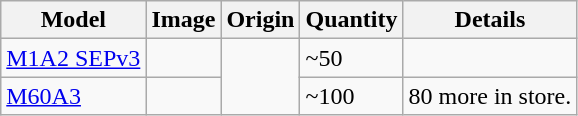<table class="wikitable">
<tr>
<th>Model</th>
<th>Image</th>
<th>Origin</th>
<th>Quantity</th>
<th>Details</th>
</tr>
<tr>
<td><a href='#'>M1A2 SEPv3</a></td>
<td></td>
<td rowspan="2"></td>
<td>~50</td>
<td></td>
</tr>
<tr>
<td><a href='#'>M60A3</a></td>
<td></td>
<td>~100</td>
<td>80 more in store.</td>
</tr>
</table>
